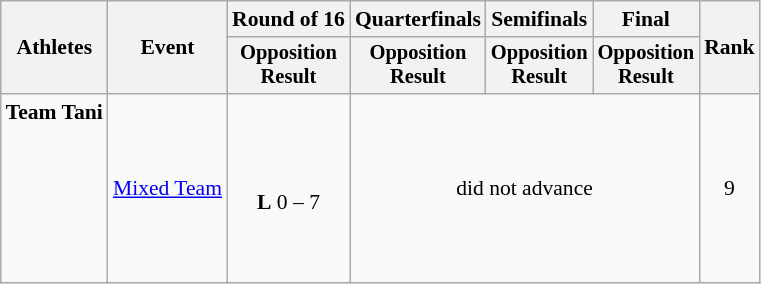<table class="wikitable" style="font-size:90%">
<tr>
<th rowspan="2">Athletes</th>
<th rowspan="2">Event</th>
<th>Round of 16</th>
<th>Quarterfinals</th>
<th>Semifinals</th>
<th>Final</th>
<th rowspan=2>Rank</th>
</tr>
<tr style="font-size:95%">
<th>Opposition<br>Result</th>
<th>Opposition<br>Result</th>
<th>Opposition<br>Result</th>
<th>Opposition<br>Result</th>
</tr>
<tr align=center>
<td align=left><strong>Team Tani</strong><br><br><br><br><br><br><br></td>
<td align=left><a href='#'>Mixed Team</a></td>
<td><br><strong>L</strong> 0 – 7</td>
<td colspan=3>did not advance</td>
<td>9</td>
</tr>
</table>
